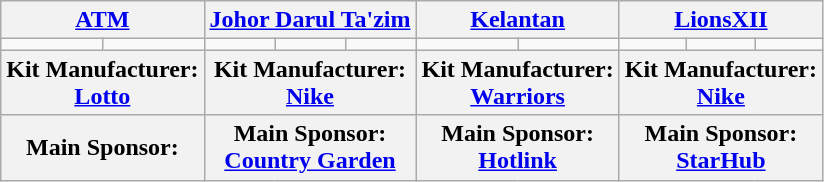<table class="wikitable">
<tr>
<th colspan="2"><a href='#'>ATM</a></th>
<th colspan="3"><a href='#'>Johor Darul Ta'zim</a></th>
<th colspan="2"><a href='#'>Kelantan</a></th>
<th colspan="3"><a href='#'>LionsXII</a></th>
</tr>
<tr>
<td></td>
<td></td>
<td></td>
<td></td>
<td></td>
<td></td>
<td></td>
<td></td>
<td></td>
<td></td>
</tr>
<tr>
<th colspan="2">Kit Manufacturer: <br><a href='#'>Lotto</a></th>
<th colspan="3">Kit Manufacturer: <br><a href='#'>Nike</a></th>
<th colspan="2">Kit Manufacturer: <br><a href='#'>Warriors</a></th>
<th colspan="3">Kit Manufacturer: <br><a href='#'>Nike</a></th>
</tr>
<tr>
<th colspan="2">Main Sponsor: <br>  </th>
<th colspan="3">Main Sponsor: <br><a href='#'>Country Garden</a></th>
<th colspan="2">Main Sponsor: <br><a href='#'>Hotlink</a></th>
<th colspan="3">Main Sponsor: <br><a href='#'>StarHub</a></th>
</tr>
</table>
